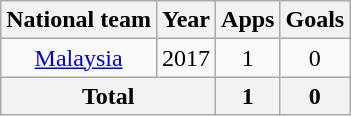<table class=wikitable style="text-align: center;">
<tr>
<th>National team</th>
<th>Year</th>
<th>Apps</th>
<th>Goals</th>
</tr>
<tr>
<td rowspan=1><a href='#'>Malaysia</a></td>
<td>2017</td>
<td>1</td>
<td>0</td>
</tr>
<tr>
<th colspan=2>Total</th>
<th>1</th>
<th>0</th>
</tr>
</table>
